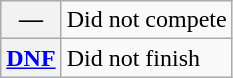<table class="wikitable">
<tr>
<th scope="row">—</th>
<td>Did not compete</td>
</tr>
<tr>
<th scope="row"><a href='#'>DNF</a></th>
<td>Did not finish</td>
</tr>
</table>
